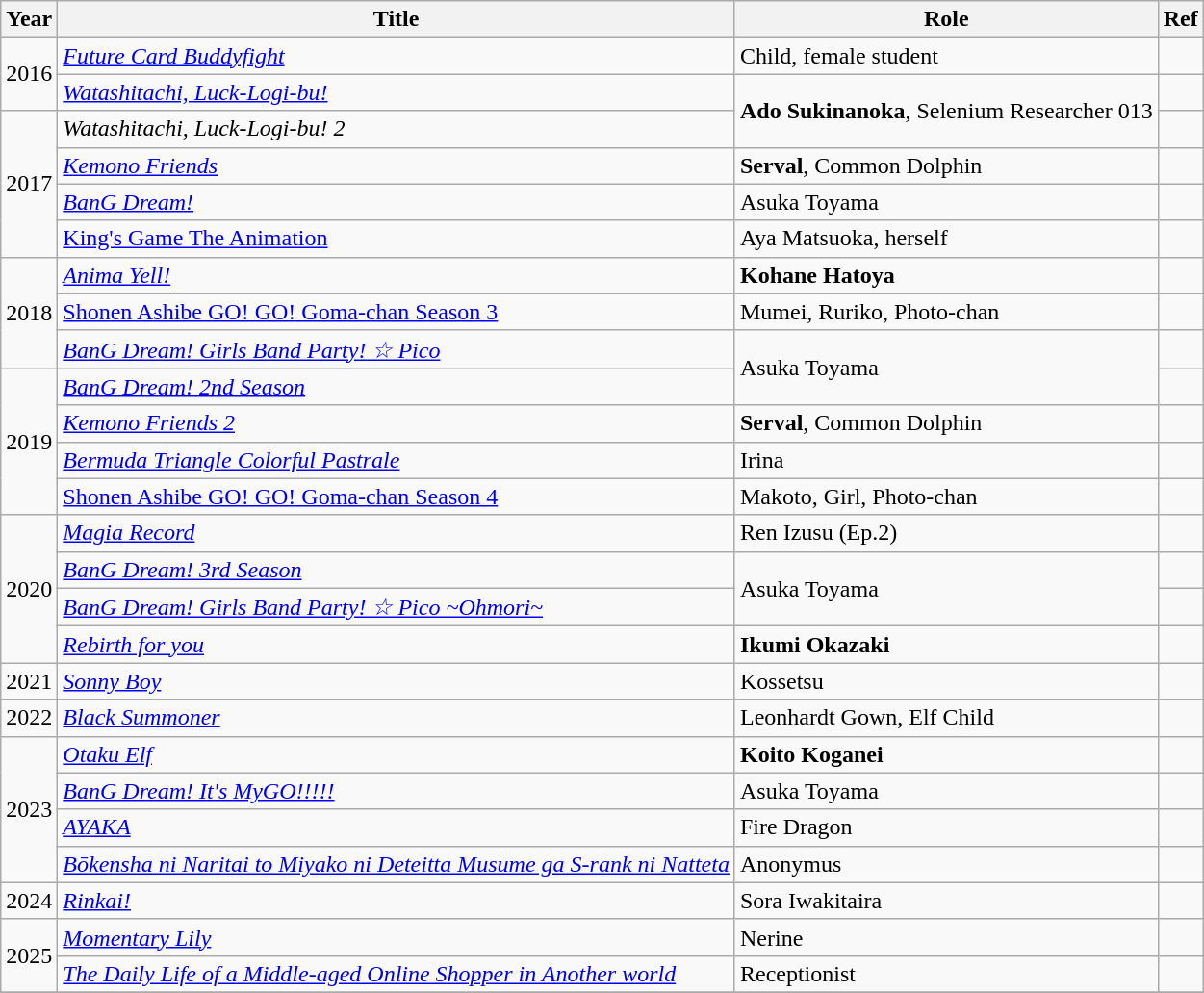<table class="wikitable">
<tr>
<th>Year</th>
<th>Title</th>
<th>Role</th>
<th>Ref</th>
</tr>
<tr>
<td rowspan=2>2016</td>
<td><em><a href='#'>Future Card Buddyfight</a></em></td>
<td>Child, female student</td>
<td></td>
</tr>
<tr>
<td><em><a href='#'>Watashitachi, Luck-Logi-bu!</a></em></td>
<td rowspan="2"><strong>Ado Sukinanoka</strong>, Selenium Researcher 013</td>
<td></td>
</tr>
<tr>
<td rowspan=4>2017</td>
<td><em>Watashitachi, Luck-Logi-bu! 2</em></td>
<td></td>
</tr>
<tr>
<td><em><a href='#'>Kemono Friends</a></em></td>
<td><strong>Serval</strong>, Common Dolphin</td>
<td></td>
</tr>
<tr>
<td><em><a href='#'>BanG Dream!</a></em></td>
<td>Asuka Toyama</td>
<td></td>
</tr>
<tr>
<td><a href='#'>King's Game The Animation</a></td>
<td>Aya Matsuoka, herself</td>
<td></td>
</tr>
<tr>
<td rowspan=3>2018</td>
<td><em><a href='#'>Anima Yell!</a></em></td>
<td><strong>Kohane Hatoya</strong></td>
<td></td>
</tr>
<tr>
<td><a href='#'>Shonen Ashibe GO! GO! Goma-chan Season 3</a></td>
<td>Mumei, Ruriko, Photo-chan</td>
<td></td>
</tr>
<tr>
<td><em><a href='#'>BanG Dream! Girls Band Party! ☆ Pico</a></em></td>
<td rowspan=2>Asuka Toyama</td>
<td></td>
</tr>
<tr>
<td rowspan=4>2019</td>
<td><em><a href='#'>BanG Dream! 2nd Season</a></em></td>
<td></td>
</tr>
<tr>
<td><em><a href='#'>Kemono Friends 2</a></em></td>
<td><strong>Serval</strong>, Common Dolphin</td>
<td></td>
</tr>
<tr>
<td><em><a href='#'>Bermuda Triangle Colorful Pastrale</a></em></td>
<td>Irina</td>
<td></td>
</tr>
<tr>
<td><a href='#'>Shonen Ashibe GO! GO! Goma-chan Season 4</a></td>
<td>Makoto, Girl, Photo-chan</td>
<td></td>
</tr>
<tr>
<td rowspan=4>2020</td>
<td><em><a href='#'>Magia Record</a></em></td>
<td>Ren Izusu (Ep.2)</td>
<td></td>
</tr>
<tr>
<td><em><a href='#'>BanG Dream! 3rd Season</a></em></td>
<td rowspan=2>Asuka Toyama</td>
<td></td>
</tr>
<tr>
<td><em><a href='#'>BanG Dream! Girls Band Party! ☆ Pico ~Ohmori~</a></em></td>
<td></td>
</tr>
<tr>
<td><em><a href='#'>Rebirth for you</a></em></td>
<td><strong>Ikumi Okazaki</strong></td>
<td></td>
</tr>
<tr>
<td>2021</td>
<td><em><a href='#'>Sonny Boy</a></em></td>
<td>Kossetsu</td>
<td></td>
</tr>
<tr>
<td>2022</td>
<td><em><a href='#'>Black Summoner</a></em></td>
<td>Leonhardt Gown, Elf Child</td>
<td></td>
</tr>
<tr>
<td rowspan=4>2023</td>
<td><em><a href='#'>Otaku Elf</a></em></td>
<td><strong>Koito Koganei</strong></td>
<td></td>
</tr>
<tr>
<td><em><a href='#'>BanG Dream! It's MyGO!!!!!</a></em></td>
<td>Asuka Toyama</td>
<td></td>
</tr>
<tr>
<td><em><a href='#'>AYAKA</a></em></td>
<td>Fire Dragon</td>
<td></td>
</tr>
<tr>
<td><em><a href='#'>Bōkensha ni Naritai to Miyako ni Deteitta Musume ga S-rank ni Natteta</a></em></td>
<td>Anonymus</td>
<td></td>
</tr>
<tr>
<td>2024</td>
<td><em><a href='#'>Rinkai!</a></em></td>
<td>Sora Iwakitaira</td>
<td></td>
</tr>
<tr>
<td rowspan=2>2025</td>
<td><em><a href='#'>Momentary Lily</a></em></td>
<td>Nerine</td>
<td></td>
</tr>
<tr>
<td><em><a href='#'>The Daily Life of a Middle-aged Online Shopper in Another world</a></em></td>
<td>Receptionist</td>
<td></td>
</tr>
<tr>
</tr>
</table>
